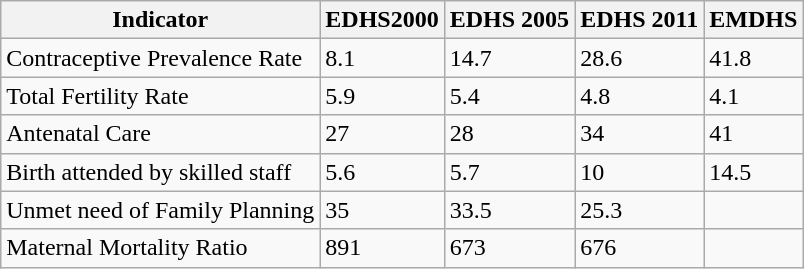<table class="wikitable">
<tr>
<th>Indicator</th>
<th>EDHS2000</th>
<th>EDHS 2005</th>
<th>EDHS 2011</th>
<th>EMDHS</th>
</tr>
<tr>
<td>Contraceptive Prevalence Rate</td>
<td>8.1</td>
<td>14.7</td>
<td>28.6</td>
<td>41.8</td>
</tr>
<tr>
<td>Total Fertility Rate</td>
<td>5.9</td>
<td>5.4</td>
<td>4.8</td>
<td>4.1</td>
</tr>
<tr>
<td>Antenatal Care</td>
<td>27</td>
<td>28</td>
<td>34</td>
<td>41</td>
</tr>
<tr>
<td>Birth attended by skilled staff</td>
<td>5.6</td>
<td>5.7</td>
<td>10</td>
<td>14.5</td>
</tr>
<tr>
<td>Unmet need of Family Planning</td>
<td>35</td>
<td>33.5</td>
<td>25.3</td>
<td></td>
</tr>
<tr>
<td>Maternal Mortality Ratio</td>
<td>891</td>
<td>673</td>
<td>676</td>
<td></td>
</tr>
</table>
